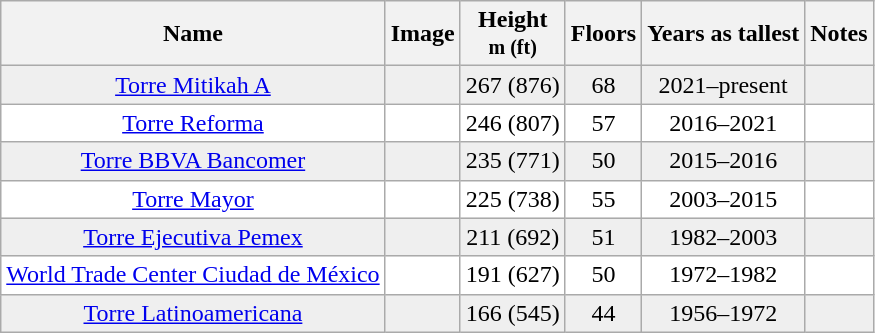<table class="sortable wikitable" style="text-align: center">
<tr>
<th>Name</th>
<th class="unsortable">Image</th>
<th>Height<br><small>m (ft)</small></th>
<th>Floors</th>
<th>Years as tallest</th>
<th class="unsortable">Notes</th>
</tr>
<tr style="background:#efefef;">
<td><a href='#'>Torre Mitikah A</a></td>
<td></td>
<td>267 (876)</td>
<td>68</td>
<td>2021–present</td>
<td></td>
</tr>
<tr style="background:#fff;">
<td><a href='#'>Torre Reforma</a></td>
<td></td>
<td>246 (807)</td>
<td>57</td>
<td>2016–2021</td>
<td></td>
</tr>
<tr style="background:#efefef;">
<td><a href='#'>Torre BBVA Bancomer</a></td>
<td></td>
<td>235 (771)</td>
<td>50</td>
<td>2015–2016</td>
<td></td>
</tr>
<tr style="background:#fff;">
<td><a href='#'>Torre Mayor</a></td>
<td></td>
<td>225 (738)</td>
<td>55</td>
<td>2003–2015</td>
<td></td>
</tr>
<tr style="background:#efefef;">
<td><a href='#'>Torre Ejecutiva Pemex</a></td>
<td></td>
<td>211 (692)</td>
<td>51</td>
<td>1982–2003</td>
<td></td>
</tr>
<tr style="background:#fff;">
<td><a href='#'>World Trade Center Ciudad de México</a></td>
<td></td>
<td>191 (627)</td>
<td>50</td>
<td>1972–1982</td>
<td></td>
</tr>
<tr style="background:#efefef;">
<td><a href='#'>Torre Latinoamericana</a></td>
<td></td>
<td>166 (545)</td>
<td>44</td>
<td>1956–1972</td>
<td></td>
</tr>
</table>
